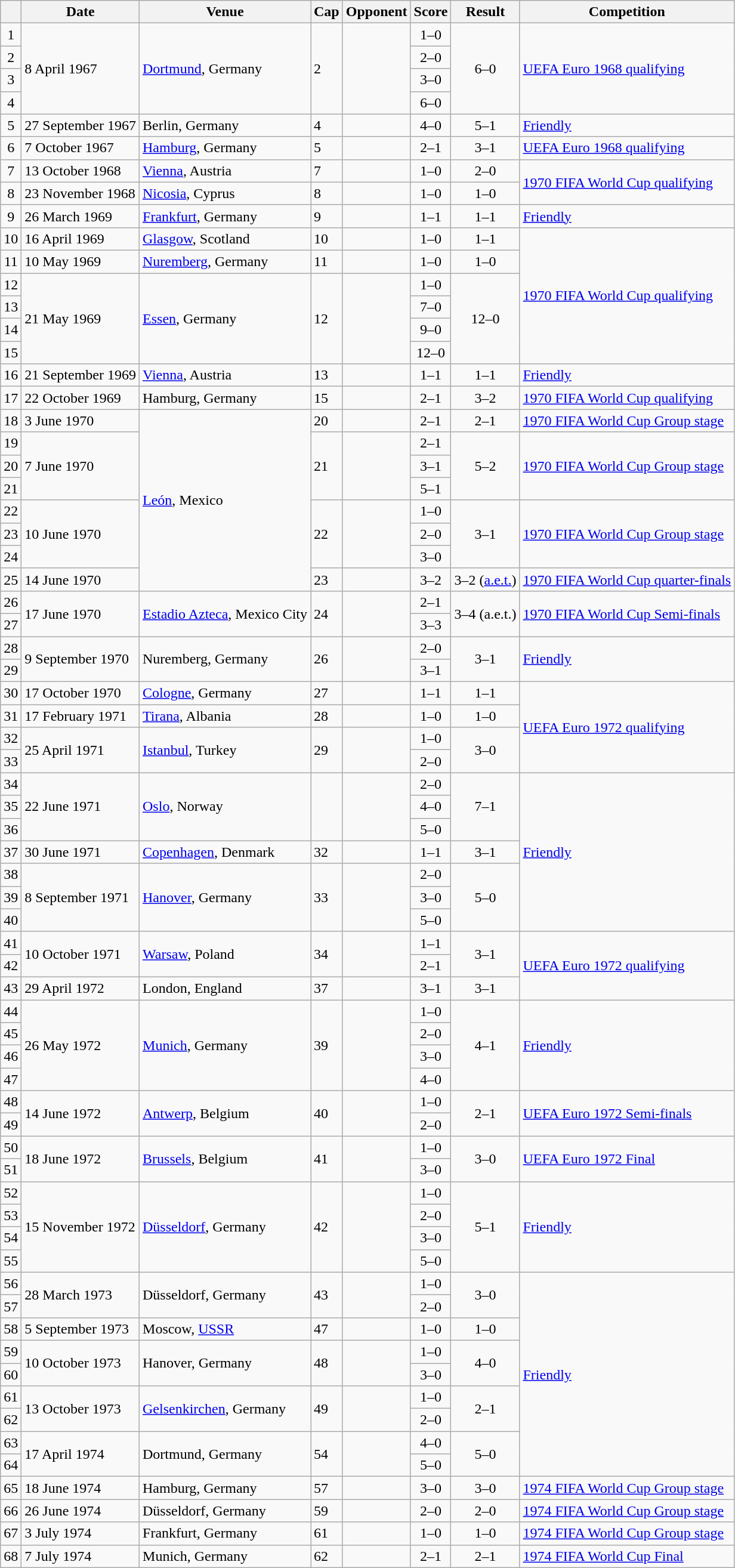<table class="wikitable sortable" style=>
<tr>
<th class=unsortable></th>
<th class=unsortable>Date</th>
<th class=unsortable>Venue</th>
<th class="unsortable">Cap</th>
<th>Opponent</th>
<th class=unsortable>Score</th>
<th class=unsortable>Result</th>
<th class=unsortable>Competition</th>
</tr>
<tr>
<td align=center>1</td>
<td rowspan="4">8 April 1967</td>
<td rowspan="4"><a href='#'>Dortmund</a>, Germany</td>
<td rowspan="4">2</td>
<td rowspan="4"></td>
<td align=center>1–0</td>
<td align=center rowspan="4">6–0</td>
<td rowspan="4"><a href='#'>UEFA Euro 1968 qualifying</a></td>
</tr>
<tr>
<td align=center>2</td>
<td align=center>2–0</td>
</tr>
<tr>
<td align=center>3</td>
<td align=center>3–0</td>
</tr>
<tr>
<td align=center>4</td>
<td align=center>6–0</td>
</tr>
<tr>
<td align=center>5</td>
<td>27 September 1967</td>
<td>Berlin, Germany</td>
<td>4</td>
<td></td>
<td align=center>4–0</td>
<td align=center>5–1</td>
<td><a href='#'>Friendly</a></td>
</tr>
<tr>
<td align=center>6</td>
<td>7 October 1967</td>
<td><a href='#'>Hamburg</a>, Germany</td>
<td>5</td>
<td></td>
<td align=center>2–1</td>
<td align=center>3–1</td>
<td><a href='#'>UEFA Euro 1968 qualifying</a></td>
</tr>
<tr>
<td align=center>7</td>
<td>13 October 1968</td>
<td><a href='#'>Vienna</a>, Austria</td>
<td>7</td>
<td></td>
<td align=center>1–0</td>
<td align=center>2–0</td>
<td rowspan="2"><a href='#'>1970 FIFA World Cup qualifying</a></td>
</tr>
<tr>
<td align=center>8</td>
<td>23 November 1968</td>
<td><a href='#'>Nicosia</a>, Cyprus</td>
<td>8</td>
<td></td>
<td align=center>1–0</td>
<td align=center>1–0</td>
</tr>
<tr>
<td align=center>9</td>
<td>26 March 1969</td>
<td><a href='#'>Frankfurt</a>, Germany</td>
<td>9</td>
<td></td>
<td align=center>1–1</td>
<td align=center>1–1</td>
<td><a href='#'>Friendly</a></td>
</tr>
<tr>
<td align=center>10</td>
<td>16 April 1969</td>
<td><a href='#'>Glasgow</a>, Scotland</td>
<td>10</td>
<td></td>
<td align=center>1–0</td>
<td align=center>1–1</td>
<td rowspan="6"><a href='#'>1970 FIFA World Cup qualifying</a></td>
</tr>
<tr>
<td align=center>11</td>
<td>10 May 1969</td>
<td><a href='#'>Nuremberg</a>, Germany</td>
<td>11</td>
<td></td>
<td align=center>1–0</td>
<td align=center>1–0</td>
</tr>
<tr>
<td align=center>12</td>
<td rowspan="4">21 May 1969</td>
<td rowspan="4"><a href='#'>Essen</a>, Germany</td>
<td rowspan="4">12</td>
<td rowspan="4"></td>
<td align=center>1–0</td>
<td align=center rowspan="4">12–0</td>
</tr>
<tr>
<td align=center>13</td>
<td align=center>7–0</td>
</tr>
<tr>
<td align=center>14</td>
<td align=center>9–0</td>
</tr>
<tr>
<td align=center>15</td>
<td align=center>12–0</td>
</tr>
<tr>
<td align=center>16</td>
<td>21 September 1969</td>
<td><a href='#'>Vienna</a>, Austria</td>
<td>13</td>
<td></td>
<td align=center>1–1</td>
<td align=center>1–1</td>
<td><a href='#'>Friendly</a></td>
</tr>
<tr>
<td align=center>17</td>
<td>22 October 1969</td>
<td>Hamburg, Germany</td>
<td>15</td>
<td></td>
<td align=center>2–1</td>
<td align=center>3–2</td>
<td><a href='#'>1970 FIFA World Cup qualifying</a></td>
</tr>
<tr>
<td align=center>18</td>
<td>3 June 1970</td>
<td rowspan="8"><a href='#'>León</a>, Mexico</td>
<td>20</td>
<td></td>
<td align=center>2–1</td>
<td align=center>2–1</td>
<td><a href='#'>1970 FIFA World Cup Group stage</a></td>
</tr>
<tr>
<td align=center>19</td>
<td rowspan="3">7 June 1970</td>
<td rowspan="3">21</td>
<td rowspan="3"></td>
<td align=center>2–1</td>
<td align=center rowspan="3">5–2</td>
<td rowspan="3"><a href='#'>1970 FIFA World Cup Group stage</a></td>
</tr>
<tr>
<td align=center>20</td>
<td align=center>3–1</td>
</tr>
<tr>
<td align=center>21</td>
<td align=center>5–1</td>
</tr>
<tr>
<td align=center>22</td>
<td rowspan="3">10 June 1970</td>
<td rowspan="3">22</td>
<td rowspan="3"></td>
<td align=center>1–0</td>
<td align=center rowspan="3">3–1</td>
<td rowspan="3"><a href='#'>1970 FIFA World Cup Group stage</a></td>
</tr>
<tr>
<td align=center>23</td>
<td align=center>2–0</td>
</tr>
<tr>
<td align=center>24</td>
<td align=center>3–0</td>
</tr>
<tr>
<td align=center>25</td>
<td>14 June 1970</td>
<td>23</td>
<td></td>
<td align=center>3–2</td>
<td align=center>3–2 (<a href='#'>a.e.t.</a>)</td>
<td><a href='#'>1970 FIFA World Cup quarter-finals</a></td>
</tr>
<tr>
<td align=center>26</td>
<td rowspan="2">17 June 1970</td>
<td rowspan="2"><a href='#'>Estadio Azteca</a>, Mexico City</td>
<td rowspan="2">24</td>
<td rowspan="2"></td>
<td align=center>2–1</td>
<td align=center rowspan="2">3–4 (a.e.t.)</td>
<td rowspan="2"><a href='#'>1970 FIFA World Cup Semi-finals</a></td>
</tr>
<tr>
<td align=center>27</td>
<td align=center>3–3</td>
</tr>
<tr>
<td align=center>28</td>
<td rowspan="2">9 September 1970</td>
<td rowspan="2">Nuremberg, Germany</td>
<td rowspan="2">26</td>
<td rowspan="2"></td>
<td align=center>2–0</td>
<td align=center rowspan="2">3–1</td>
<td rowspan="2"><a href='#'>Friendly</a></td>
</tr>
<tr>
<td align=center>29</td>
<td align=center>3–1</td>
</tr>
<tr>
<td align=center>30</td>
<td>17 October 1970</td>
<td><a href='#'>Cologne</a>, Germany</td>
<td>27</td>
<td></td>
<td align=center>1–1</td>
<td align=center>1–1</td>
<td rowspan="4"><a href='#'>UEFA Euro 1972 qualifying</a></td>
</tr>
<tr>
<td align=center>31</td>
<td>17 February 1971</td>
<td><a href='#'>Tirana</a>, Albania</td>
<td>28</td>
<td></td>
<td align=center>1–0</td>
<td align=center>1–0</td>
</tr>
<tr>
<td align=center>32</td>
<td rowspan="2">25 April 1971</td>
<td rowspan="2"><a href='#'>Istanbul</a>, Turkey</td>
<td rowspan="2">29</td>
<td rowspan="2"></td>
<td align=center>1–0</td>
<td align=center rowspan="2">3–0</td>
</tr>
<tr>
<td align=center>33</td>
<td align=center>2–0</td>
</tr>
<tr>
<td align=center>34</td>
<td rowspan="3">22 June 1971</td>
<td rowspan="3"><a href='#'>Oslo</a>, Norway</td>
<td rowspan="3"></td>
<td rowspan="3"></td>
<td align=center>2–0</td>
<td align=center rowspan="3">7–1</td>
<td rowspan="7"><a href='#'>Friendly</a></td>
</tr>
<tr>
<td align=center>35</td>
<td align=center>4–0</td>
</tr>
<tr>
<td align=center>36</td>
<td align=center>5–0</td>
</tr>
<tr>
<td align=center>37</td>
<td>30 June 1971</td>
<td><a href='#'>Copenhagen</a>, Denmark</td>
<td>32</td>
<td></td>
<td align=center>1–1</td>
<td align=center>3–1</td>
</tr>
<tr>
<td align=center>38</td>
<td rowspan="3">8 September 1971</td>
<td rowspan="3"><a href='#'>Hanover</a>, Germany</td>
<td rowspan="3">33</td>
<td rowspan="3"></td>
<td align=center>2–0</td>
<td align=center rowspan="3">5–0</td>
</tr>
<tr>
<td align=center>39</td>
<td align=center>3–0</td>
</tr>
<tr>
<td align=center>40</td>
<td align=center>5–0</td>
</tr>
<tr>
<td align=center>41</td>
<td rowspan="2">10 October 1971</td>
<td rowspan="2"><a href='#'>Warsaw</a>, Poland</td>
<td rowspan="2">34</td>
<td rowspan="2"></td>
<td align=center>1–1</td>
<td align=center rowspan="2">3–1</td>
<td rowspan="3"><a href='#'>UEFA Euro 1972 qualifying</a></td>
</tr>
<tr>
<td align=center>42</td>
<td align=center>2–1</td>
</tr>
<tr>
<td align=center>43</td>
<td>29 April 1972</td>
<td>London, England</td>
<td>37</td>
<td></td>
<td align=center>3–1</td>
<td align=center>3–1</td>
</tr>
<tr>
<td align=center>44</td>
<td rowspan="4">26 May 1972</td>
<td rowspan="4"><a href='#'>Munich</a>, Germany</td>
<td rowspan="4">39</td>
<td rowspan="4"></td>
<td align=center>1–0</td>
<td align=center rowspan="4">4–1</td>
<td rowspan="4"><a href='#'>Friendly</a></td>
</tr>
<tr>
<td align=center>45</td>
<td align=center>2–0</td>
</tr>
<tr>
<td align=center>46</td>
<td align=center>3–0</td>
</tr>
<tr>
<td align=center>47</td>
<td align=center>4–0</td>
</tr>
<tr>
<td align=center>48</td>
<td rowspan="2">14 June 1972</td>
<td rowspan="2"><a href='#'>Antwerp</a>, Belgium</td>
<td rowspan="2">40</td>
<td rowspan="2"></td>
<td align=center>1–0</td>
<td align=center rowspan="2">2–1</td>
<td rowspan=2><a href='#'>UEFA Euro 1972 Semi-finals</a></td>
</tr>
<tr>
<td align=center>49</td>
<td align=center>2–0</td>
</tr>
<tr>
<td align=center>50</td>
<td rowspan="2">18 June 1972</td>
<td rowspan="2"><a href='#'>Brussels</a>, Belgium</td>
<td rowspan="2">41</td>
<td rowspan="2"></td>
<td align=center>1–0</td>
<td align=center rowspan="2">3–0</td>
<td rowspan="2"><a href='#'>UEFA Euro 1972 Final</a></td>
</tr>
<tr>
<td align=center>51</td>
<td align=center>3–0</td>
</tr>
<tr>
<td align=center>52</td>
<td rowspan="4">15 November 1972</td>
<td rowspan="4"><a href='#'>Düsseldorf</a>, Germany</td>
<td rowspan="4">42</td>
<td rowspan="4"></td>
<td align=center>1–0</td>
<td align=center rowspan="4">5–1</td>
<td rowspan="4"><a href='#'>Friendly</a></td>
</tr>
<tr>
<td align=center>53</td>
<td align=center>2–0</td>
</tr>
<tr>
<td align=center>54</td>
<td align=center>3–0</td>
</tr>
<tr>
<td align=center>55</td>
<td align=center>5–0</td>
</tr>
<tr>
<td align=center>56</td>
<td rowspan="2">28 March 1973</td>
<td rowspan="2">Düsseldorf, Germany</td>
<td rowspan="2">43</td>
<td rowspan="2"></td>
<td align=center>1–0</td>
<td align=center rowspan="2">3–0</td>
<td rowspan="9"><a href='#'>Friendly</a></td>
</tr>
<tr>
<td align=center>57</td>
<td align=center>2–0</td>
</tr>
<tr>
<td align=center>58</td>
<td>5 September 1973</td>
<td>Moscow, <a href='#'>USSR</a></td>
<td>47</td>
<td></td>
<td align=center>1–0</td>
<td align=center>1–0</td>
</tr>
<tr>
<td align=center>59</td>
<td rowspan="2">10 October 1973</td>
<td rowspan="2">Hanover, Germany</td>
<td rowspan="2">48</td>
<td rowspan="2"></td>
<td align=center>1–0</td>
<td align=center rowspan="2">4–0</td>
</tr>
<tr>
<td align=center>60</td>
<td align=center>3–0</td>
</tr>
<tr>
<td align=center>61</td>
<td rowspan="2">13 October 1973</td>
<td rowspan="2"><a href='#'>Gelsenkirchen</a>, Germany</td>
<td rowspan="2">49</td>
<td rowspan="2"></td>
<td align=center>1–0</td>
<td align=center rowspan="2">2–1</td>
</tr>
<tr>
<td align=center>62</td>
<td align=center>2–0</td>
</tr>
<tr>
<td align=center>63</td>
<td rowspan="2">17 April 1974</td>
<td rowspan="2">Dortmund, Germany</td>
<td rowspan="2">54</td>
<td rowspan="2"></td>
<td align=center>4–0</td>
<td align=center rowspan="2">5–0</td>
</tr>
<tr>
<td align=center>64</td>
<td align=center>5–0</td>
</tr>
<tr>
<td align=center>65</td>
<td>18 June 1974</td>
<td>Hamburg, Germany</td>
<td>57</td>
<td></td>
<td align=center>3–0</td>
<td align=center>3–0</td>
<td><a href='#'>1974 FIFA World Cup Group stage</a></td>
</tr>
<tr>
<td align=center>66</td>
<td>26 June 1974</td>
<td>Düsseldorf, Germany</td>
<td>59</td>
<td></td>
<td align=center>2–0</td>
<td align=center>2–0</td>
<td><a href='#'>1974 FIFA World Cup Group stage</a></td>
</tr>
<tr>
<td align=center>67</td>
<td>3 July 1974</td>
<td>Frankfurt, Germany</td>
<td>61</td>
<td></td>
<td align=center>1–0</td>
<td align=center>1–0</td>
<td><a href='#'>1974 FIFA World Cup Group stage</a></td>
</tr>
<tr>
<td align=center>68</td>
<td>7 July 1974</td>
<td>Munich, Germany</td>
<td>62</td>
<td></td>
<td align=center>2–1</td>
<td align=center>2–1</td>
<td><a href='#'>1974 FIFA World Cup Final</a></td>
</tr>
</table>
